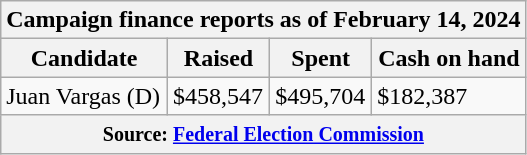<table class="wikitable sortable">
<tr>
<th colspan=4>Campaign finance reports as of February 14, 2024</th>
</tr>
<tr style="text-align:center;">
<th>Candidate</th>
<th>Raised</th>
<th>Spent</th>
<th>Cash on hand</th>
</tr>
<tr>
<td>Juan Vargas (D)</td>
<td>$458,547</td>
<td>$495,704</td>
<td>$182,387</td>
</tr>
<tr>
<th colspan="4"><small>Source: <a href='#'>Federal Election Commission</a></small></th>
</tr>
</table>
